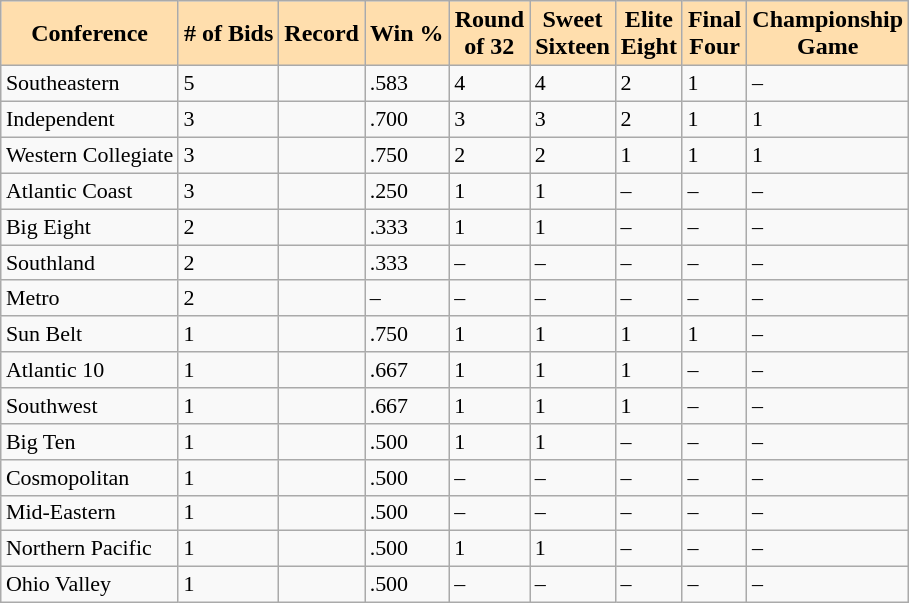<table class="wikitable sortable">
<tr>
<th style="background-color:#FFDEAD;">Conference</th>
<th style="background-color:#FFDEAD;"># of Bids</th>
<th style="background-color:#FFDEAD;">Record</th>
<th style="background-color:#FFDEAD;">Win %</th>
<th style="background-color:#FFDEAD;">Round<br> of 32</th>
<th style="background-color:#FFDEAD;">Sweet<br> Sixteen</th>
<th style="background-color:#FFDEAD;">Elite<br> Eight</th>
<th style="background-color:#FFDEAD;">Final<br> Four</th>
<th style="background-color:#FFDEAD;">Championship<br> Game</th>
</tr>
<tr style="font-size:11pt"  valign="bottom">
<td height="15">Southeastern</td>
<td>5</td>
<td></td>
<td>.583</td>
<td>4</td>
<td>4</td>
<td>2</td>
<td>1</td>
<td>–</td>
</tr>
<tr style="font-size:11pt"  valign="bottom">
<td height="15">Independent</td>
<td>3</td>
<td></td>
<td>.700</td>
<td>3</td>
<td>3</td>
<td>2</td>
<td>1</td>
<td>1</td>
</tr>
<tr style="font-size:11pt"  valign="bottom">
<td height="15">Western Collegiate</td>
<td>3</td>
<td></td>
<td>.750</td>
<td>2</td>
<td>2</td>
<td>1</td>
<td>1</td>
<td>1</td>
</tr>
<tr style="font-size:11pt"  valign="bottom">
<td height="15">Atlantic Coast</td>
<td>3</td>
<td></td>
<td>.250</td>
<td>1</td>
<td>1</td>
<td>–</td>
<td>–</td>
<td>–</td>
</tr>
<tr style="font-size:11pt"  valign="bottom">
<td height="15">Big Eight</td>
<td>2</td>
<td></td>
<td>.333</td>
<td>1</td>
<td>1</td>
<td>–</td>
<td>–</td>
<td>–</td>
</tr>
<tr style="font-size:11pt"  valign="bottom">
<td height="15">Southland</td>
<td>2</td>
<td></td>
<td>.333</td>
<td>–</td>
<td>–</td>
<td>–</td>
<td>–</td>
<td>–</td>
</tr>
<tr style="font-size:11pt"  valign="bottom">
<td height="15">Metro</td>
<td>2</td>
<td></td>
<td>–</td>
<td>–</td>
<td>–</td>
<td>–</td>
<td>–</td>
<td>–</td>
</tr>
<tr style="font-size:11pt"  valign="bottom">
<td height="15">Sun Belt</td>
<td>1</td>
<td></td>
<td>.750</td>
<td>1</td>
<td>1</td>
<td>1</td>
<td>1</td>
<td>–</td>
</tr>
<tr style="font-size:11pt"  valign="bottom">
<td height="15">Atlantic 10</td>
<td>1</td>
<td></td>
<td>.667</td>
<td>1</td>
<td>1</td>
<td>1</td>
<td>–</td>
<td>–</td>
</tr>
<tr style="font-size:11pt"  valign="bottom">
<td height="15">Southwest</td>
<td>1</td>
<td></td>
<td>.667</td>
<td>1</td>
<td>1</td>
<td>1</td>
<td>–</td>
<td>–</td>
</tr>
<tr style="font-size:11pt"  valign="bottom">
<td height="15">Big Ten</td>
<td>1</td>
<td></td>
<td>.500</td>
<td>1</td>
<td>1</td>
<td>–</td>
<td>–</td>
<td>–</td>
</tr>
<tr style="font-size:11pt"  valign="bottom">
<td height="15">Cosmopolitan</td>
<td>1</td>
<td></td>
<td>.500</td>
<td>–</td>
<td>–</td>
<td>–</td>
<td>–</td>
<td>–</td>
</tr>
<tr style="font-size:11pt"  valign="bottom">
<td height="15">Mid-Eastern</td>
<td>1</td>
<td></td>
<td>.500</td>
<td>–</td>
<td>–</td>
<td>–</td>
<td>–</td>
<td>–</td>
</tr>
<tr style="font-size:11pt"  valign="bottom">
<td height="15">Northern  Pacific</td>
<td>1</td>
<td></td>
<td>.500</td>
<td>1</td>
<td>1</td>
<td>–</td>
<td>–</td>
<td>–</td>
</tr>
<tr style="font-size:11pt"  valign="bottom">
<td height="15">Ohio Valley</td>
<td>1</td>
<td></td>
<td>.500</td>
<td>–</td>
<td>–</td>
<td>–</td>
<td>–</td>
<td>–</td>
</tr>
</table>
